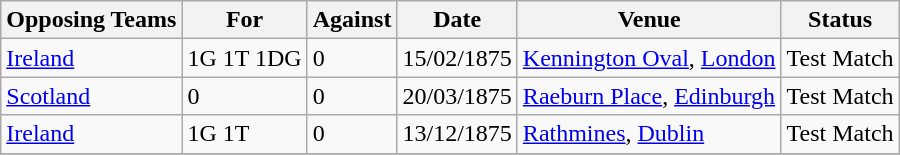<table class="wikitable">
<tr>
<th>Opposing Teams</th>
<th>For</th>
<th>Against</th>
<th>Date</th>
<th>Venue</th>
<th>Status</th>
</tr>
<tr>
<td><a href='#'>Ireland</a></td>
<td>1G 1T 1DG</td>
<td>0</td>
<td>15/02/1875</td>
<td><a href='#'>Kennington Oval</a>, <a href='#'>London</a></td>
<td>Test Match</td>
</tr>
<tr>
<td><a href='#'>Scotland</a></td>
<td>0</td>
<td>0</td>
<td>20/03/1875</td>
<td><a href='#'>Raeburn Place</a>, <a href='#'>Edinburgh</a></td>
<td>Test Match</td>
</tr>
<tr>
<td><a href='#'>Ireland</a></td>
<td>1G 1T</td>
<td>0</td>
<td>13/12/1875</td>
<td><a href='#'>Rathmines</a>, <a href='#'>Dublin</a></td>
<td>Test Match</td>
</tr>
<tr>
</tr>
</table>
